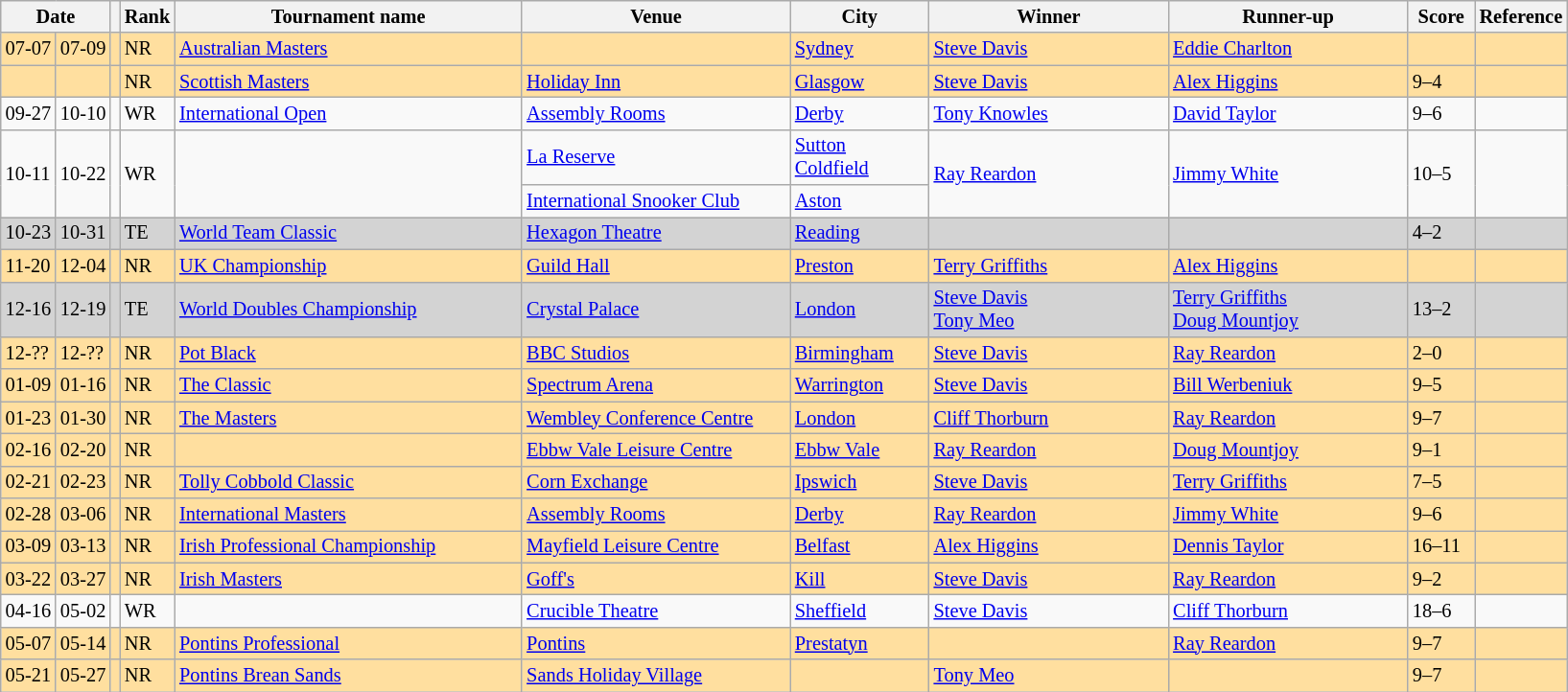<table class="wikitable" style="font-size: 85%">
<tr>
<th colspan="2" width=40 align="center">Date</th>
<th></th>
<th>Rank</th>
<th width=235>Tournament name</th>
<th width=180>Venue</th>
<th width=90>City</th>
<th width=160>Winner</th>
<th width=160>Runner-up</th>
<th width=40>Score</th>
<th width=20>Reference</th>
</tr>
<tr bgcolor="#ffdf9f">
<td>07-07</td>
<td>07-09</td>
<td></td>
<td>NR</td>
<td><a href='#'>Australian Masters</a></td>
<td></td>
<td><a href='#'>Sydney</a></td>
<td> <a href='#'>Steve Davis</a></td>
<td> <a href='#'>Eddie Charlton</a></td>
<td></td>
<td></td>
</tr>
<tr bgcolor="#ffdf9f">
<td></td>
<td></td>
<td></td>
<td>NR</td>
<td><a href='#'>Scottish Masters</a></td>
<td><a href='#'>Holiday Inn</a></td>
<td><a href='#'>Glasgow</a></td>
<td> <a href='#'>Steve Davis</a></td>
<td> <a href='#'>Alex Higgins</a></td>
<td>9–4</td>
<td></td>
</tr>
<tr>
<td>09-27</td>
<td>10-10</td>
<td></td>
<td>WR</td>
<td><a href='#'>International Open</a></td>
<td><a href='#'>Assembly Rooms</a></td>
<td><a href='#'>Derby</a></td>
<td> <a href='#'>Tony Knowles</a></td>
<td> <a href='#'>David Taylor</a></td>
<td>9–6</td>
<td></td>
</tr>
<tr>
<td rowspan="2">10-11</td>
<td rowspan="2">10-22</td>
<td rowspan="2"></td>
<td rowspan="2">WR</td>
<td rowspan="2"></td>
<td><a href='#'>La Reserve</a></td>
<td><a href='#'>Sutton Coldfield</a></td>
<td rowspan="2"> <a href='#'>Ray Reardon</a></td>
<td rowspan="2"> <a href='#'>Jimmy White</a></td>
<td rowspan="2">10–5</td>
<td rowspan="2"></td>
</tr>
<tr>
<td><a href='#'>International Snooker Club</a></td>
<td><a href='#'>Aston</a></td>
</tr>
<tr style="background:lightgray;">
<td>10-23</td>
<td>10-31</td>
<td></td>
<td>TE</td>
<td><a href='#'>World Team Classic</a></td>
<td><a href='#'>Hexagon Theatre</a></td>
<td><a href='#'>Reading</a></td>
<td></td>
<td></td>
<td>4–2</td>
<td></td>
</tr>
<tr bgcolor="#ffdf9f">
<td>11-20</td>
<td>12-04</td>
<td></td>
<td>NR</td>
<td><a href='#'>UK Championship</a></td>
<td><a href='#'>Guild Hall</a></td>
<td><a href='#'>Preston</a></td>
<td> <a href='#'>Terry Griffiths</a></td>
<td> <a href='#'>Alex Higgins</a></td>
<td></td>
<td></td>
</tr>
<tr style="background:lightgray;">
<td>12-16</td>
<td>12-19</td>
<td></td>
<td>TE</td>
<td><a href='#'>World Doubles Championship</a></td>
<td><a href='#'>Crystal Palace</a></td>
<td><a href='#'>London</a></td>
<td> <a href='#'>Steve Davis</a><br> <a href='#'>Tony Meo</a></td>
<td> <a href='#'>Terry Griffiths</a><br> <a href='#'>Doug Mountjoy</a></td>
<td>13–2</td>
<td></td>
</tr>
<tr bgcolor="#ffdf9f">
<td>12-??</td>
<td>12-??</td>
<td></td>
<td>NR</td>
<td><a href='#'>Pot Black</a></td>
<td><a href='#'>BBC Studios</a></td>
<td><a href='#'>Birmingham</a></td>
<td> <a href='#'>Steve Davis</a></td>
<td> <a href='#'>Ray Reardon</a></td>
<td>2–0</td>
<td></td>
</tr>
<tr bgcolor="#ffdf9f">
<td>01-09</td>
<td>01-16</td>
<td></td>
<td>NR</td>
<td><a href='#'>The Classic</a></td>
<td><a href='#'>Spectrum Arena</a></td>
<td><a href='#'>Warrington</a></td>
<td> <a href='#'>Steve Davis</a></td>
<td> <a href='#'>Bill Werbeniuk</a></td>
<td>9–5</td>
<td></td>
</tr>
<tr bgcolor="#ffdf9f">
<td>01-23</td>
<td>01-30</td>
<td></td>
<td>NR</td>
<td><a href='#'>The Masters</a></td>
<td><a href='#'>Wembley Conference Centre</a></td>
<td><a href='#'>London</a></td>
<td> <a href='#'>Cliff Thorburn</a></td>
<td> <a href='#'>Ray Reardon</a></td>
<td>9–7</td>
<td></td>
</tr>
<tr bgcolor="#ffdf9f">
<td>02-16</td>
<td>02-20</td>
<td></td>
<td>NR</td>
<td></td>
<td><a href='#'>Ebbw Vale Leisure Centre</a></td>
<td><a href='#'>Ebbw Vale</a></td>
<td> <a href='#'>Ray Reardon</a></td>
<td> <a href='#'>Doug Mountjoy</a></td>
<td>9–1</td>
<td></td>
</tr>
<tr bgcolor="#ffdf9f">
<td>02-21</td>
<td>02-23</td>
<td></td>
<td>NR</td>
<td><a href='#'>Tolly Cobbold Classic</a></td>
<td><a href='#'>Corn Exchange</a></td>
<td><a href='#'>Ipswich</a></td>
<td> <a href='#'>Steve Davis</a></td>
<td> <a href='#'>Terry Griffiths</a></td>
<td>7–5</td>
<td></td>
</tr>
<tr bgcolor="#ffdf9f">
<td>02-28</td>
<td>03-06</td>
<td></td>
<td>NR</td>
<td><a href='#'>International Masters</a></td>
<td><a href='#'>Assembly Rooms</a></td>
<td><a href='#'>Derby</a></td>
<td> <a href='#'>Ray Reardon</a></td>
<td> <a href='#'>Jimmy White</a></td>
<td>9–6</td>
<td></td>
</tr>
<tr bgcolor="#ffdf9f">
<td>03-09</td>
<td>03-13</td>
<td></td>
<td>NR</td>
<td><a href='#'>Irish Professional Championship</a></td>
<td><a href='#'>Mayfield Leisure Centre</a></td>
<td><a href='#'>Belfast</a></td>
<td> <a href='#'>Alex Higgins</a></td>
<td> <a href='#'>Dennis Taylor</a></td>
<td>16–11</td>
<td></td>
</tr>
<tr bgcolor="#ffdf9f">
<td>03-22</td>
<td>03-27</td>
<td></td>
<td>NR</td>
<td><a href='#'>Irish Masters</a></td>
<td><a href='#'>Goff's</a></td>
<td><a href='#'>Kill</a></td>
<td> <a href='#'>Steve Davis</a></td>
<td> <a href='#'>Ray Reardon</a></td>
<td>9–2</td>
<td></td>
</tr>
<tr>
<td>04-16</td>
<td>05-02</td>
<td></td>
<td>WR</td>
<td></td>
<td><a href='#'>Crucible Theatre</a></td>
<td><a href='#'>Sheffield</a></td>
<td> <a href='#'>Steve Davis</a></td>
<td> <a href='#'>Cliff Thorburn</a></td>
<td>18–6</td>
<td></td>
</tr>
<tr bgcolor="#ffdf9f">
<td>05-07</td>
<td>05-14</td>
<td></td>
<td>NR</td>
<td><a href='#'>Pontins Professional</a></td>
<td><a href='#'>Pontins</a></td>
<td><a href='#'>Prestatyn</a></td>
<td></td>
<td> <a href='#'>Ray Reardon</a></td>
<td>9–7</td>
<td></td>
</tr>
<tr bgcolor="#ffdf9f">
<td>05-21</td>
<td>05-27</td>
<td></td>
<td>NR</td>
<td><a href='#'>Pontins Brean Sands</a></td>
<td><a href='#'>Sands Holiday Village</a></td>
<td></td>
<td> <a href='#'>Tony Meo</a></td>
<td></td>
<td>9–7</td>
<td></td>
</tr>
</table>
